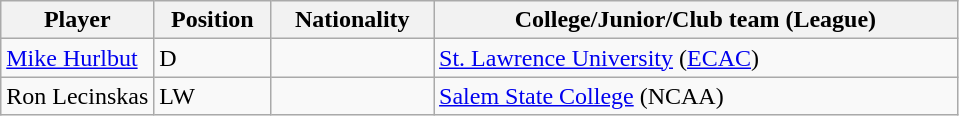<table class="wikitable">
<tr>
<th bgcolor="#DDDDFF" width="16.0%">Player</th>
<th bgcolor="#DDDDFF" width="12.25%">Position</th>
<th bgcolor="#DDDDFF" width="17.0%">Nationality</th>
<th bgcolor="#DDDDFF" width="100.0%">College/Junior/Club team (League)</th>
</tr>
<tr>
<td><a href='#'>Mike Hurlbut</a></td>
<td>D</td>
<td></td>
<td><a href='#'>St. Lawrence University</a> (<a href='#'>ECAC</a>)</td>
</tr>
<tr>
<td>Ron Lecinskas</td>
<td>LW</td>
<td></td>
<td><a href='#'>Salem State College</a> (NCAA)</td>
</tr>
</table>
